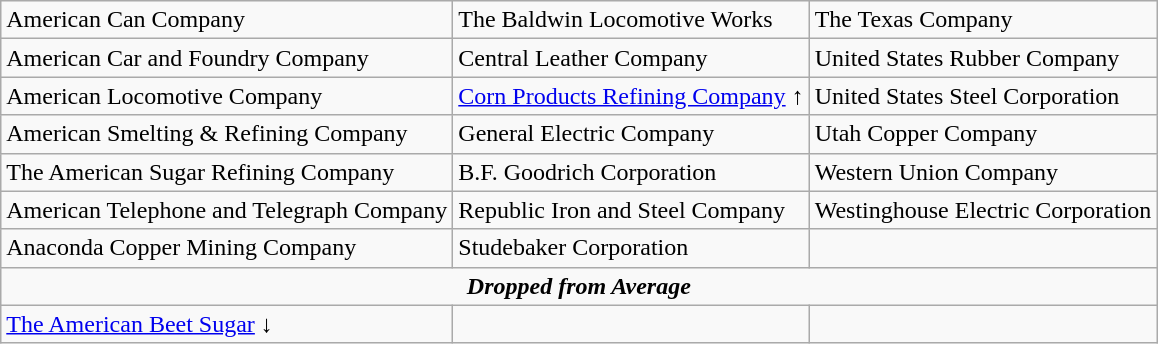<table class="wikitable" border="1">
<tr>
<td>American Can Company</td>
<td>The Baldwin Locomotive Works</td>
<td>The Texas Company</td>
</tr>
<tr>
<td>American Car and Foundry Company</td>
<td>Central Leather Company</td>
<td>United States Rubber Company</td>
</tr>
<tr>
<td>American Locomotive Company</td>
<td><a href='#'>Corn Products Refining Company</a> ↑</td>
<td>United States Steel Corporation</td>
</tr>
<tr>
<td>American Smelting & Refining Company</td>
<td>General Electric Company</td>
<td>Utah Copper Company</td>
</tr>
<tr>
<td>The American Sugar Refining Company</td>
<td>B.F. Goodrich Corporation</td>
<td>Western Union Company</td>
</tr>
<tr>
<td>American Telephone and Telegraph Company</td>
<td>Republic Iron and Steel Company</td>
<td>Westinghouse Electric Corporation</td>
</tr>
<tr>
<td>Anaconda Copper Mining Company</td>
<td>Studebaker Corporation</td>
</tr>
<tr>
<td colspan="3" align="center"><strong><em>Dropped from Average</em></strong></td>
</tr>
<tr>
<td><a href='#'>The American Beet Sugar</a> ↓</td>
<td></td>
<td></td>
</tr>
</table>
